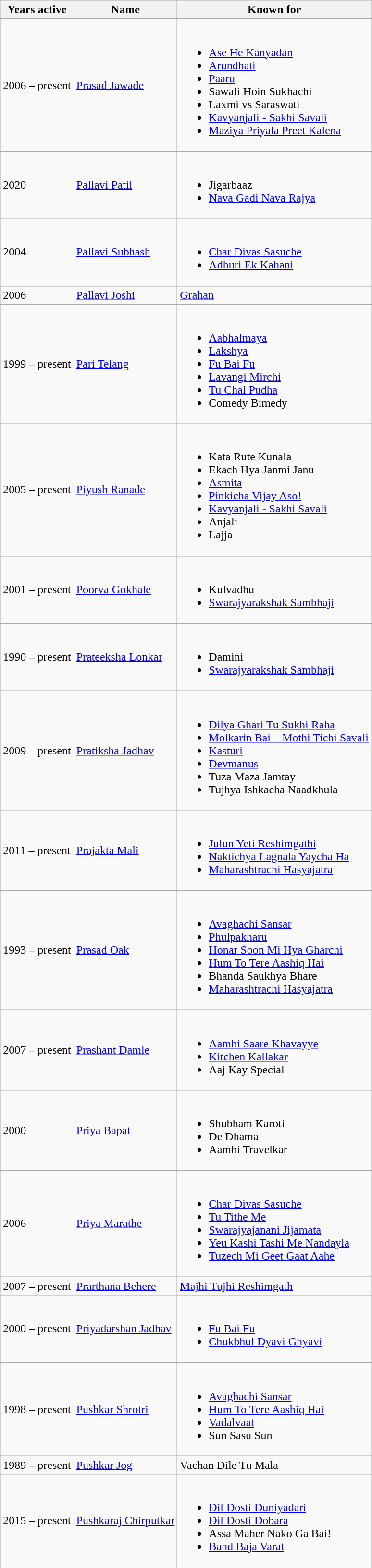<table class="wikitable">
<tr>
<th>Years active</th>
<th>Name</th>
<th>Known for</th>
</tr>
<tr>
<td>2006 – present</td>
<td><a href='#'>Prasad Jawade</a></td>
<td><br><ul><li><a href='#'>Ase He Kanyadan</a></li><li><a href='#'>Arundhati</a></li><li><a href='#'>Paaru</a></li><li>Sawali Hoin Sukhachi</li><li>Laxmi vs Saraswati</li><li><a href='#'>Kavyanjali - Sakhi Savali</a></li><li><a href='#'>Maziya Priyala Preet Kalena</a></li></ul></td>
</tr>
<tr>
<td>2020</td>
<td><a href='#'>Pallavi Patil</a></td>
<td><br><ul><li>Jigarbaaz</li><li><a href='#'>Nava Gadi Nava Rajya</a></li></ul></td>
</tr>
<tr>
<td>2004</td>
<td><a href='#'>Pallavi Subhash</a></td>
<td><br><ul><li><a href='#'>Char Divas Sasuche</a></li><li><a href='#'>Adhuri Ek Kahani</a></li></ul></td>
</tr>
<tr>
<td>2006</td>
<td><a href='#'>Pallavi Joshi</a></td>
<td><a href='#'>Grahan</a></td>
</tr>
<tr>
<td>1999 – present</td>
<td><a href='#'>Pari Telang</a></td>
<td><br><ul><li><a href='#'>Aabhalmaya</a></li><li><a href='#'>Lakshya</a></li><li><a href='#'>Fu Bai Fu</a></li><li><a href='#'>Lavangi Mirchi</a></li><li><a href='#'>Tu Chal Pudha</a></li><li>Comedy Bimedy</li></ul></td>
</tr>
<tr>
<td>2005 – present</td>
<td><a href='#'>Piyush Ranade</a></td>
<td><br><ul><li>Kata Rute Kunala</li><li>Ekach Hya Janmi Janu</li><li><a href='#'>Asmita</a></li><li><a href='#'>Pinkicha Vijay Aso!</a></li><li><a href='#'>Kavyanjali - Sakhi Savali</a></li><li>Anjali</li><li>Lajja</li></ul></td>
</tr>
<tr>
<td>2001 – present</td>
<td><a href='#'>Poorva Gokhale</a></td>
<td><br><ul><li>Kulvadhu</li><li><a href='#'>Swarajyarakshak Sambhaji</a></li></ul></td>
</tr>
<tr>
<td>1990 – present</td>
<td><a href='#'>Prateeksha Lonkar</a></td>
<td><br><ul><li>Damini</li><li><a href='#'>Swarajyarakshak Sambhaji</a></li></ul></td>
</tr>
<tr>
<td>2009 – present</td>
<td><a href='#'>Pratiksha Jadhav</a></td>
<td><br><ul><li><a href='#'>Dilya Ghari Tu Sukhi Raha</a></li><li><a href='#'>Molkarin Bai – Mothi Tichi Savali</a></li><li><a href='#'>Kasturi</a></li><li><a href='#'>Devmanus</a></li><li>Tuza Maza Jamtay</li><li>Tujhya Ishkacha Naadkhula</li></ul></td>
</tr>
<tr>
<td>2011 – present</td>
<td><a href='#'>Prajakta Mali</a></td>
<td><br><ul><li><a href='#'>Julun Yeti Reshimgathi</a></li><li><a href='#'>Naktichya Lagnala Yaycha Ha</a></li><li><a href='#'>Maharashtrachi Hasyajatra</a></li></ul></td>
</tr>
<tr>
<td>1993 – present</td>
<td><a href='#'>Prasad Oak</a></td>
<td><br><ul><li><a href='#'>Avaghachi Sansar</a></li><li><a href='#'>Phulpakharu</a></li><li><a href='#'>Honar Soon Mi Hya Gharchi</a></li><li><a href='#'>Hum To Tere Aashiq Hai</a></li><li>Bhanda Saukhya Bhare</li><li><a href='#'>Maharashtrachi Hasyajatra</a></li></ul></td>
</tr>
<tr>
<td>2007 – present</td>
<td><a href='#'>Prashant Damle</a></td>
<td><br><ul><li><a href='#'>Aamhi Saare Khavayye</a></li><li><a href='#'>Kitchen Kallakar</a></li><li>Aaj Kay Special</li></ul></td>
</tr>
<tr>
<td>2000</td>
<td><a href='#'>Priya Bapat</a></td>
<td><br><ul><li>Shubham Karoti</li><li>De Dhamal</li><li>Aamhi Travelkar</li></ul></td>
</tr>
<tr>
<td>2006</td>
<td><a href='#'>Priya Marathe</a></td>
<td><br><ul><li><a href='#'>Char Divas Sasuche</a></li><li><a href='#'>Tu Tithe Me</a></li><li><a href='#'>Swarajyajanani Jijamata</a></li><li><a href='#'>Yeu Kashi Tashi Me Nandayla</a></li><li><a href='#'>Tuzech Mi Geet Gaat Aahe</a></li></ul></td>
</tr>
<tr>
<td>2007 – present</td>
<td><a href='#'>Prarthana Behere</a></td>
<td><a href='#'>Majhi Tujhi Reshimgath</a></td>
</tr>
<tr>
<td>2000 – present</td>
<td><a href='#'>Priyadarshan Jadhav</a></td>
<td><br><ul><li><a href='#'>Fu Bai Fu</a></li><li><a href='#'>Chukbhul Dyavi Ghyavi</a></li></ul></td>
</tr>
<tr>
<td>1998 – present</td>
<td><a href='#'>Pushkar Shrotri</a></td>
<td><br><ul><li><a href='#'>Avaghachi Sansar</a></li><li><a href='#'>Hum To Tere Aashiq Hai</a></li><li><a href='#'>Vadalvaat</a></li><li>Sun Sasu Sun</li></ul></td>
</tr>
<tr>
<td>1989 – present</td>
<td><a href='#'>Pushkar Jog</a></td>
<td>Vachan Dile Tu Mala</td>
</tr>
<tr>
<td>2015 – present</td>
<td><a href='#'>Pushkaraj Chirputkar</a></td>
<td><br><ul><li><a href='#'>Dil Dosti Duniyadari</a></li><li><a href='#'>Dil Dosti Dobara</a></li><li>Assa Maher Nako Ga Bai!</li><li><a href='#'>Band Baja Varat</a></li></ul></td>
</tr>
</table>
